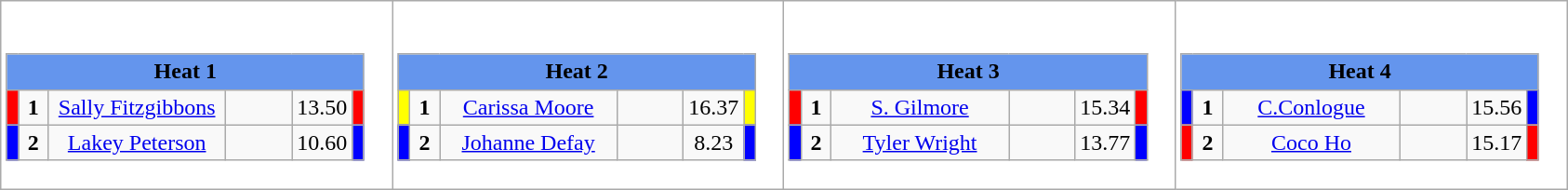<table class="wikitable" style="background:#fff;">
<tr>
<td><div><br><table class="wikitable">
<tr>
<td colspan="6"  style="text-align:center; background:#6495ed;"><strong>Heat 1</strong></td>
</tr>
<tr>
<td style="width:01px; background:#f00;"></td>
<td style="width:14px; text-align:center;"><strong>1</strong></td>
<td style="width:120px; text-align:center;"><a href='#'>Sally Fitzgibbons</a></td>
<td style="width:40px; text-align:center;"></td>
<td style="width:20px; text-align:center;">13.50</td>
<td style="width:01px; background:#f00;"></td>
</tr>
<tr>
<td style="width:01px; background:#00f;"></td>
<td style="width:14px; text-align:center;"><strong>2</strong></td>
<td style="width:120px; text-align:center;"><a href='#'>Lakey Peterson</a></td>
<td style="width:40px; text-align:center;"></td>
<td style="width:20px; text-align:center;">10.60</td>
<td style="width:01px; background:#00f;"></td>
</tr>
</table>
</div></td>
<td><div><br><table class="wikitable">
<tr>
<td colspan="6"  style="text-align:center; background:#6495ed;"><strong>Heat 2</strong></td>
</tr>
<tr>
<td style="width:01px; background:#ff0;"></td>
<td style="width:14px; text-align:center;"><strong>1</strong></td>
<td style="width:120px; text-align:center;"><a href='#'>Carissa Moore</a></td>
<td style="width:40px; text-align:center;"></td>
<td style="width:20px; text-align:center;">16.37</td>
<td style="width:01px; background:#ff0;"></td>
</tr>
<tr>
<td style="width:01px; background:#00f;"></td>
<td style="width:14px; text-align:center;"><strong>2</strong></td>
<td style="width:120px; text-align:center;"><a href='#'>Johanne Defay</a></td>
<td style="width:40px; text-align:center;"></td>
<td style="width:20px; text-align:center;">8.23</td>
<td style="width:01px; background:#00f;"></td>
</tr>
</table>
</div></td>
<td><div><br><table class="wikitable">
<tr>
<td colspan="6"  style="text-align:center; background:#6495ed;"><strong>Heat 3</strong></td>
</tr>
<tr>
<td style="width:01px; background:#f00;"></td>
<td style="width:14px; text-align:center;"><strong>1</strong></td>
<td style="width:120px; text-align:center;"><a href='#'>S. Gilmore</a></td>
<td style="width:40px; text-align:center;"></td>
<td style="width:20px; text-align:center;">15.34</td>
<td style="width:01px; background:#f00;"></td>
</tr>
<tr>
<td style="width:01px; background:#00f;"></td>
<td style="width:14px; text-align:center;"><strong>2</strong></td>
<td style="width:120px; text-align:center;"><a href='#'>Tyler Wright</a></td>
<td style="width:40px; text-align:center;"></td>
<td style="width:20px; text-align:center;">13.77</td>
<td style="width:01px; background:#00f;"></td>
</tr>
</table>
</div></td>
<td><div><br><table class="wikitable">
<tr>
<td colspan="6"  style="text-align:center; background:#6495ed;"><strong>Heat 4</strong></td>
</tr>
<tr>
<td style="width:01px; background:#00f;"></td>
<td style="width:14px; text-align:center;"><strong>1</strong></td>
<td style="width:120px; text-align:center;"><a href='#'>C.Conlogue</a></td>
<td style="width:40px; text-align:center;"></td>
<td style="width:20px; text-align:center;">15.56</td>
<td style="width:01px; background:#00f;"></td>
</tr>
<tr>
<td style="width:01px; background:#f00;"></td>
<td style="width:14px; text-align:center;"><strong>2</strong></td>
<td style="width:120px; text-align:center;"><a href='#'>Coco Ho</a></td>
<td style="width:40px; text-align:center;"></td>
<td style="width:20px; text-align:center;">15.17</td>
<td style="width:01px; background:#f00;"></td>
</tr>
</table>
</div></td>
</tr>
</table>
